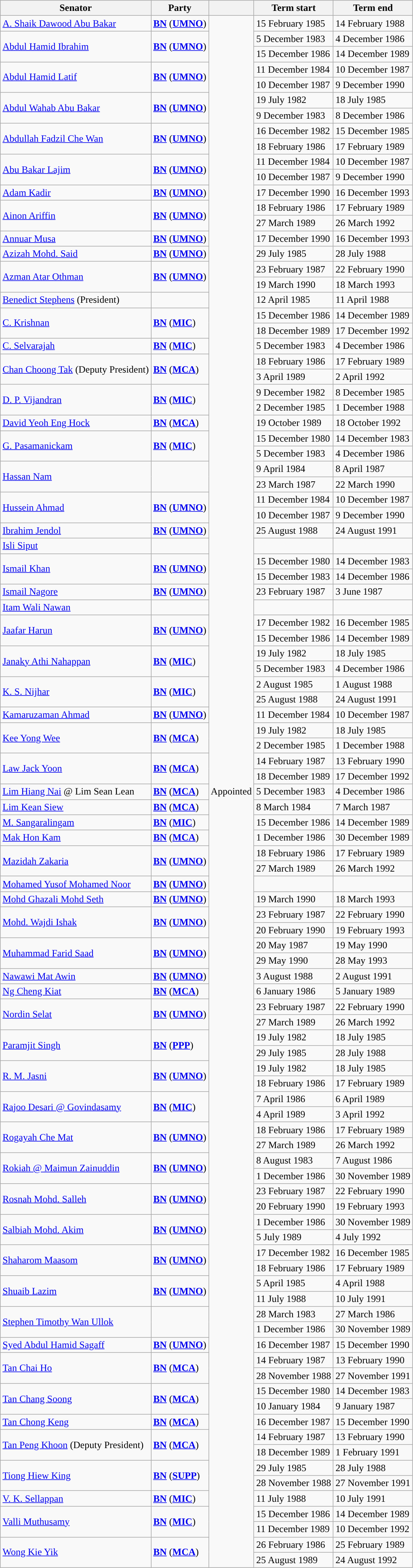<table class="wikitable sortable">
<tr>
<th>Senator</th>
<th>Party</th>
<th></th>
<th>Term start</th>
<th>Term end</th>
</tr>
<tr>
<td><a href='#'>A. Shaik Dawood Abu Bakar</a></td>
<td><strong><a href='#'>BN</a></strong> (<strong><a href='#'>UMNO</a></strong>)</td>
<td rowspan=102>Appointed</td>
<td>15 February 1985</td>
<td>14 February 1988</td>
</tr>
<tr>
<td rowspan=2><a href='#'>Abdul Hamid Ibrahim</a></td>
<td rowspan=2><strong><a href='#'>BN</a></strong> (<strong><a href='#'>UMNO</a></strong>)</td>
<td>5 December 1983</td>
<td>4 December 1986</td>
</tr>
<tr>
<td>15 December 1986</td>
<td>14 December 1989</td>
</tr>
<tr>
<td rowspan=2><a href='#'>Abdul Hamid Latif</a></td>
<td rowspan=2><strong><a href='#'>BN</a></strong> (<strong><a href='#'>UMNO</a></strong>)</td>
<td>11 December 1984</td>
<td>10 December 1987</td>
</tr>
<tr>
<td>10 December 1987</td>
<td>9 December 1990</td>
</tr>
<tr>
<td rowspan=2><a href='#'>Abdul Wahab Abu Bakar</a></td>
<td rowspan=2><strong><a href='#'>BN</a></strong> (<strong><a href='#'>UMNO</a></strong>)</td>
<td>19 July 1982</td>
<td>18 July 1985</td>
</tr>
<tr>
<td>9 December 1983</td>
<td>8 December 1986</td>
</tr>
<tr>
<td rowspan=2><a href='#'>Abdullah Fadzil Che Wan</a></td>
<td rowspan=2><strong><a href='#'>BN</a></strong> (<strong><a href='#'>UMNO</a></strong>)</td>
<td>16 December 1982</td>
<td>15 December 1985</td>
</tr>
<tr>
<td>18 February 1986</td>
<td>17 February 1989</td>
</tr>
<tr>
<td rowspan=2><a href='#'>Abu Bakar Lajim</a></td>
<td rowspan=2><strong><a href='#'>BN</a></strong> (<strong><a href='#'>UMNO</a></strong>)</td>
<td>11 December 1984</td>
<td>10 December 1987</td>
</tr>
<tr>
<td>10 December 1987</td>
<td>9 December 1990</td>
</tr>
<tr>
<td><a href='#'>Adam Kadir</a></td>
<td><strong><a href='#'>BN</a></strong> (<strong><a href='#'>UMNO</a></strong>)</td>
<td>17 December 1990</td>
<td>16 December 1993</td>
</tr>
<tr>
<td rowspan=2><a href='#'>Ainon Ariffin</a></td>
<td rowspan=2><strong><a href='#'>BN</a></strong> (<strong><a href='#'>UMNO</a></strong>)</td>
<td>18 February 1986</td>
<td>17 February 1989</td>
</tr>
<tr>
<td>27 March 1989</td>
<td>26 March 1992</td>
</tr>
<tr>
<td><a href='#'>Annuar Musa</a></td>
<td><strong><a href='#'>BN</a></strong> (<strong><a href='#'>UMNO</a></strong>)</td>
<td>17 December 1990</td>
<td>16 December 1993</td>
</tr>
<tr>
<td><a href='#'>Azizah Mohd. Said</a></td>
<td><strong><a href='#'>BN</a></strong> (<strong><a href='#'>UMNO</a></strong>)</td>
<td>29 July 1985</td>
<td>28 July 1988</td>
</tr>
<tr>
<td rowspan=2><a href='#'>Azman Atar Othman</a></td>
<td rowspan=2><strong><a href='#'>BN</a></strong> (<strong><a href='#'>UMNO</a></strong>)</td>
<td>23 February 1987</td>
<td>22 February 1990</td>
</tr>
<tr>
<td>19 March 1990</td>
<td>18 March 1993</td>
</tr>
<tr>
<td><a href='#'>Benedict Stephens</a> (President)</td>
<td></td>
<td>12 April 1985</td>
<td>11 April 1988</td>
</tr>
<tr>
<td rowspan=2><a href='#'>C. Krishnan</a></td>
<td rowspan=2><strong><a href='#'>BN</a></strong> (<strong><a href='#'>MIC</a></strong>)</td>
<td>15 December 1986</td>
<td>14 December 1989</td>
</tr>
<tr>
<td>18 December 1989</td>
<td>17 December 1992</td>
</tr>
<tr>
<td><a href='#'>C. Selvarajah</a></td>
<td><strong><a href='#'>BN</a></strong> (<strong><a href='#'>MIC</a></strong>)</td>
<td>5 December 1983</td>
<td>4 December 1986</td>
</tr>
<tr>
<td rowspan=2><a href='#'>Chan Choong Tak</a> (Deputy President)</td>
<td rowspan=2><strong><a href='#'>BN</a></strong> (<strong><a href='#'>MCA</a></strong>)</td>
<td>18 February 1986</td>
<td>17 February 1989</td>
</tr>
<tr>
<td>3 April 1989</td>
<td>2 April 1992</td>
</tr>
<tr>
<td rowspan=2><a href='#'>D. P. Vijandran</a></td>
<td rowspan=2><strong><a href='#'>BN</a></strong> (<strong><a href='#'>MIC</a></strong>)</td>
<td>9 December 1982</td>
<td>8 December 1985</td>
</tr>
<tr>
<td>2 December 1985</td>
<td>1 December 1988</td>
</tr>
<tr>
<td><a href='#'>David Yeoh Eng Hock</a></td>
<td><strong><a href='#'>BN</a></strong> (<strong><a href='#'>MCA</a></strong>)</td>
<td>19 October 1989</td>
<td>18 October 1992</td>
</tr>
<tr>
<td rowspan=2><a href='#'>G. Pasamanickam</a></td>
<td rowspan=2><strong><a href='#'>BN</a></strong> (<strong><a href='#'>MIC</a></strong>)</td>
<td>15 December 1980</td>
<td>14 December 1983</td>
</tr>
<tr>
<td>5 December 1983</td>
<td>4 December 1986</td>
</tr>
<tr>
<td rowspan=2><a href='#'>Hassan Nam</a></td>
<td rowspan=2></td>
<td>9 April 1984</td>
<td>8 April 1987</td>
</tr>
<tr>
<td>23 March 1987</td>
<td>22 March 1990</td>
</tr>
<tr>
<td rowspan=2><a href='#'>Hussein Ahmad</a></td>
<td rowspan=2><strong><a href='#'>BN</a></strong> (<strong><a href='#'>UMNO</a></strong>)</td>
<td>11 December 1984</td>
<td>10 December 1987</td>
</tr>
<tr>
<td>10 December 1987</td>
<td>9 December 1990</td>
</tr>
<tr>
<td><a href='#'>Ibrahim Jendol</a></td>
<td><strong><a href='#'>BN</a></strong> (<strong><a href='#'>UMNO</a></strong>)</td>
<td>25 August 1988</td>
<td>24 August 1991</td>
</tr>
<tr>
<td><a href='#'>Isli Siput</a></td>
<td></td>
<td></td>
<td></td>
</tr>
<tr>
<td rowspan=2><a href='#'>Ismail Khan</a></td>
<td rowspan=2><strong><a href='#'>BN</a></strong> (<strong><a href='#'>UMNO</a></strong>)</td>
<td>15 December 1980</td>
<td>14 December 1983</td>
</tr>
<tr>
<td>15 December 1983</td>
<td>14 December 1986</td>
</tr>
<tr>
<td><a href='#'>Ismail Nagore</a></td>
<td><strong><a href='#'>BN</a></strong> (<strong><a href='#'>UMNO</a></strong>)</td>
<td>23 February 1987</td>
<td>3 June 1987</td>
</tr>
<tr>
<td><a href='#'>Itam Wali Nawan</a></td>
<td></td>
<td></td>
<td></td>
</tr>
<tr>
<td rowspan=2><a href='#'>Jaafar Harun</a></td>
<td rowspan=2><strong><a href='#'>BN</a></strong> (<strong><a href='#'>UMNO</a></strong>)</td>
<td>17 December 1982</td>
<td>16 December 1985</td>
</tr>
<tr>
<td>15 December 1986</td>
<td>14 December 1989</td>
</tr>
<tr>
<td rowspan=2><a href='#'>Janaky Athi Nahappan</a></td>
<td rowspan=2><strong><a href='#'>BN</a></strong> (<strong><a href='#'>MIC</a></strong>)</td>
<td>19 July 1982</td>
<td>18 July 1985</td>
</tr>
<tr>
<td>5 December 1983</td>
<td>4 December 1986</td>
</tr>
<tr>
<td rowspan=2><a href='#'>K. S. Nijhar</a></td>
<td rowspan=2><strong><a href='#'>BN</a></strong> (<strong><a href='#'>MIC</a></strong>)</td>
<td>2 August 1985</td>
<td>1 August 1988</td>
</tr>
<tr>
<td>25 August 1988</td>
<td>24 August 1991</td>
</tr>
<tr>
<td><a href='#'>Kamaruzaman Ahmad</a></td>
<td><strong><a href='#'>BN</a></strong> (<strong><a href='#'>UMNO</a></strong>)</td>
<td>11 December 1984</td>
<td>10 December 1987</td>
</tr>
<tr>
<td rowspan=2><a href='#'>Kee Yong Wee</a></td>
<td rowspan=2><strong><a href='#'>BN</a></strong> (<strong><a href='#'>MCA</a></strong>)</td>
<td>19 July 1982</td>
<td>18 July 1985</td>
</tr>
<tr>
<td>2 December 1985</td>
<td>1 December 1988</td>
</tr>
<tr>
<td rowspan=2><a href='#'>Law Jack Yoon</a></td>
<td rowspan=2><strong><a href='#'>BN</a></strong> (<strong><a href='#'>MCA</a></strong>)</td>
<td>14 February 1987</td>
<td>13 February 1990</td>
</tr>
<tr>
<td>18 December 1989</td>
<td>17 December 1992</td>
</tr>
<tr>
<td><a href='#'>Lim Hiang Nai</a> @ Lim Sean Lean</td>
<td><strong><a href='#'>BN</a></strong> (<strong><a href='#'>MCA</a></strong>)</td>
<td>5 December 1983</td>
<td>4 December 1986</td>
</tr>
<tr>
<td><a href='#'>Lim Kean Siew</a></td>
<td><strong><a href='#'>BN</a></strong> (<strong><a href='#'>MCA</a></strong>)</td>
<td>8 March 1984</td>
<td>7 March 1987</td>
</tr>
<tr>
<td><a href='#'>M. Sangaralingam</a></td>
<td><strong><a href='#'>BN</a></strong> (<strong><a href='#'>MIC</a></strong>)</td>
<td>15 December 1986</td>
<td>14 December 1989</td>
</tr>
<tr>
<td><a href='#'>Mak Hon Kam</a></td>
<td><strong><a href='#'>BN</a></strong> (<strong><a href='#'>MCA</a></strong>)</td>
<td>1 December 1986</td>
<td>30 December 1989</td>
</tr>
<tr>
<td rowspan=2><a href='#'>Mazidah Zakaria</a></td>
<td rowspan=2><strong><a href='#'>BN</a></strong> (<strong><a href='#'>UMNO</a></strong>)</td>
<td>18 February 1986</td>
<td>17 February 1989</td>
</tr>
<tr>
<td>27 March 1989</td>
<td>26 March 1992</td>
</tr>
<tr>
<td><a href='#'>Mohamed Yusof Mohamed Noor</a></td>
<td><strong><a href='#'>BN</a></strong> (<strong><a href='#'>UMNO</a></strong>)</td>
<td></td>
<td></td>
</tr>
<tr>
<td><a href='#'>Mohd Ghazali Mohd Seth</a></td>
<td><strong><a href='#'>BN</a></strong> (<strong><a href='#'>UMNO</a></strong>)</td>
<td>19 March 1990</td>
<td>18 March 1993</td>
</tr>
<tr>
<td rowspan=2><a href='#'>Mohd. Wajdi Ishak</a></td>
<td rowspan=2><strong><a href='#'>BN</a></strong> (<strong><a href='#'>UMNO</a></strong>)</td>
<td>23 February 1987</td>
<td>22 February 1990</td>
</tr>
<tr>
<td>20 February 1990</td>
<td>19 February 1993</td>
</tr>
<tr>
<td rowspan=2><a href='#'>Muhammad Farid Saad</a></td>
<td rowspan=2><strong><a href='#'>BN</a></strong> (<strong><a href='#'>UMNO</a></strong>)</td>
<td>20 May 1987</td>
<td>19 May 1990</td>
</tr>
<tr>
<td>29 May 1990</td>
<td>28 May 1993</td>
</tr>
<tr>
<td><a href='#'>Nawawi Mat Awin</a></td>
<td><strong><a href='#'>BN</a></strong> (<strong><a href='#'>UMNO</a></strong>)</td>
<td>3 August 1988</td>
<td>2 August 1991</td>
</tr>
<tr>
<td><a href='#'>Ng Cheng Kiat</a></td>
<td><strong><a href='#'>BN</a></strong> (<strong><a href='#'>MCA</a></strong>)</td>
<td>6 January 1986</td>
<td>5 January 1989</td>
</tr>
<tr>
<td rowspan=2><a href='#'>Nordin Selat</a></td>
<td rowspan=2><strong><a href='#'>BN</a></strong> (<strong><a href='#'>UMNO</a></strong>)</td>
<td>23 February 1987</td>
<td>22 February 1990</td>
</tr>
<tr>
<td>27 March 1989</td>
<td>26 March 1992</td>
</tr>
<tr>
<td rowspan=2><a href='#'>Paramjit Singh</a></td>
<td rowspan=2><strong><a href='#'>BN</a></strong> (<strong><a href='#'>PPP</a></strong>)</td>
<td>19 July 1982</td>
<td>18 July 1985</td>
</tr>
<tr>
<td>29 July 1985</td>
<td>28 July 1988</td>
</tr>
<tr>
<td rowspan=2><a href='#'>R. M. Jasni</a></td>
<td rowspan=2><strong><a href='#'>BN</a></strong> (<strong><a href='#'>UMNO</a></strong>)</td>
<td>19 July 1982</td>
<td>18 July 1985</td>
</tr>
<tr>
<td>18 February 1986</td>
<td>17 February 1989</td>
</tr>
<tr>
<td rowspan=2><a href='#'>Rajoo Desari @ Govindasamy</a></td>
<td rowspan=2><strong><a href='#'>BN</a></strong> (<strong><a href='#'>MIC</a></strong>)</td>
<td>7 April 1986</td>
<td>6 April 1989</td>
</tr>
<tr>
<td>4 April 1989</td>
<td>3 April 1992</td>
</tr>
<tr>
<td rowspan=2><a href='#'>Rogayah Che Mat</a></td>
<td rowspan=2><strong><a href='#'>BN</a></strong> (<strong><a href='#'>UMNO</a></strong>)</td>
<td>18 February 1986</td>
<td>17 February 1989</td>
</tr>
<tr>
<td>27 March 1989</td>
<td>26 March 1992</td>
</tr>
<tr>
<td rowspan=2><a href='#'>Rokiah @ Maimun Zainuddin</a></td>
<td rowspan=2><strong><a href='#'>BN</a></strong> (<strong><a href='#'>UMNO</a></strong>)</td>
<td>8 August 1983</td>
<td>7 August 1986</td>
</tr>
<tr>
<td>1 December 1986</td>
<td>30 November 1989</td>
</tr>
<tr>
<td rowspan=2><a href='#'>Rosnah Mohd. Salleh</a></td>
<td rowspan=2><strong><a href='#'>BN</a></strong> (<strong><a href='#'>UMNO</a></strong>)</td>
<td>23 February 1987</td>
<td>22 February 1990</td>
</tr>
<tr>
<td>20 February 1990</td>
<td>19 February 1993</td>
</tr>
<tr>
<td rowspan=2><a href='#'>Salbiah Mohd. Akim</a></td>
<td rowspan=2><strong><a href='#'>BN</a></strong> (<strong><a href='#'>UMNO</a></strong>)</td>
<td>1 December 1986</td>
<td>30 November 1989</td>
</tr>
<tr>
<td>5 July 1989</td>
<td>4 July 1992</td>
</tr>
<tr>
<td rowspan=2><a href='#'>Shaharom Maasom</a></td>
<td rowspan=2><strong><a href='#'>BN</a></strong> (<strong><a href='#'>UMNO</a></strong>)</td>
<td>17 December 1982</td>
<td>16 December 1985</td>
</tr>
<tr>
<td>18 February 1986</td>
<td>17 February 1989</td>
</tr>
<tr>
<td rowspan=2><a href='#'>Shuaib Lazim</a></td>
<td rowspan=2><strong><a href='#'>BN</a></strong> (<strong><a href='#'>UMNO</a></strong>)</td>
<td>5 April 1985</td>
<td>4 April 1988</td>
</tr>
<tr>
<td>11 July 1988</td>
<td>10 July 1991</td>
</tr>
<tr>
<td rowspan=2><a href='#'>Stephen Timothy Wan Ullok</a></td>
<td rowspan=2></td>
<td>28 March 1983</td>
<td>27 March 1986</td>
</tr>
<tr>
<td>1 December 1986</td>
<td>30 November 1989</td>
</tr>
<tr>
<td><a href='#'>Syed Abdul Hamid Sagaff</a></td>
<td><strong><a href='#'>BN</a></strong> (<strong><a href='#'>UMNO</a></strong>)</td>
<td>16 December 1987</td>
<td>15 December 1990</td>
</tr>
<tr>
<td rowspan=2><a href='#'>Tan Chai Ho</a></td>
<td rowspan=2><strong><a href='#'>BN</a></strong> (<strong><a href='#'>MCA</a></strong>)</td>
<td>14 February 1987</td>
<td>13 February 1990</td>
</tr>
<tr>
<td>28 November 1988</td>
<td>27 November 1991</td>
</tr>
<tr>
<td rowspan=2><a href='#'>Tan Chang Soong</a></td>
<td rowspan=2><strong><a href='#'>BN</a></strong> (<strong><a href='#'>MCA</a></strong>)</td>
<td>15 December 1980</td>
<td>14 December 1983</td>
</tr>
<tr>
<td>10 January 1984</td>
<td>9 January 1987</td>
</tr>
<tr>
<td><a href='#'>Tan Chong Keng</a></td>
<td><strong><a href='#'>BN</a></strong> (<strong><a href='#'>MCA</a></strong>)</td>
<td>16 December 1987</td>
<td>15 December 1990</td>
</tr>
<tr>
<td rowspan=2><a href='#'>Tan Peng Khoon</a> (Deputy President)</td>
<td rowspan=2><strong><a href='#'>BN</a></strong> (<strong><a href='#'>MCA</a></strong>)</td>
<td>14 February 1987</td>
<td>13 February 1990</td>
</tr>
<tr>
<td>18 December 1989</td>
<td>1 February 1991</td>
</tr>
<tr>
<td rowspan=2><a href='#'>Tiong Hiew King</a></td>
<td rowspan=2><strong><a href='#'>BN</a></strong> (<strong><a href='#'>SUPP</a></strong>)</td>
<td>29 July 1985</td>
<td>28 July 1988</td>
</tr>
<tr>
<td>28 November 1988</td>
<td>27 November 1991</td>
</tr>
<tr>
<td><a href='#'>V. K. Sellappan</a></td>
<td><strong><a href='#'>BN</a></strong> (<strong><a href='#'>MIC</a></strong>)</td>
<td>11 July 1988</td>
<td>10 July 1991</td>
</tr>
<tr>
<td rowspan=2><a href='#'>Valli Muthusamy</a></td>
<td rowspan=2><strong><a href='#'>BN</a></strong> (<strong><a href='#'>MIC</a></strong>)</td>
<td>15 December 1986</td>
<td>14 December 1989</td>
</tr>
<tr>
<td>11 December 1989</td>
<td>10 December 1992</td>
</tr>
<tr>
<td rowspan=2><a href='#'>Wong Kie Yik</a></td>
<td rowspan=2><strong><a href='#'>BN</a></strong> (<strong><a href='#'>MCA</a></strong>)</td>
<td>26 February 1986</td>
<td>25 February 1989</td>
</tr>
<tr>
<td>25 August 1989</td>
<td>24 August 1992</td>
</tr>
</table>
